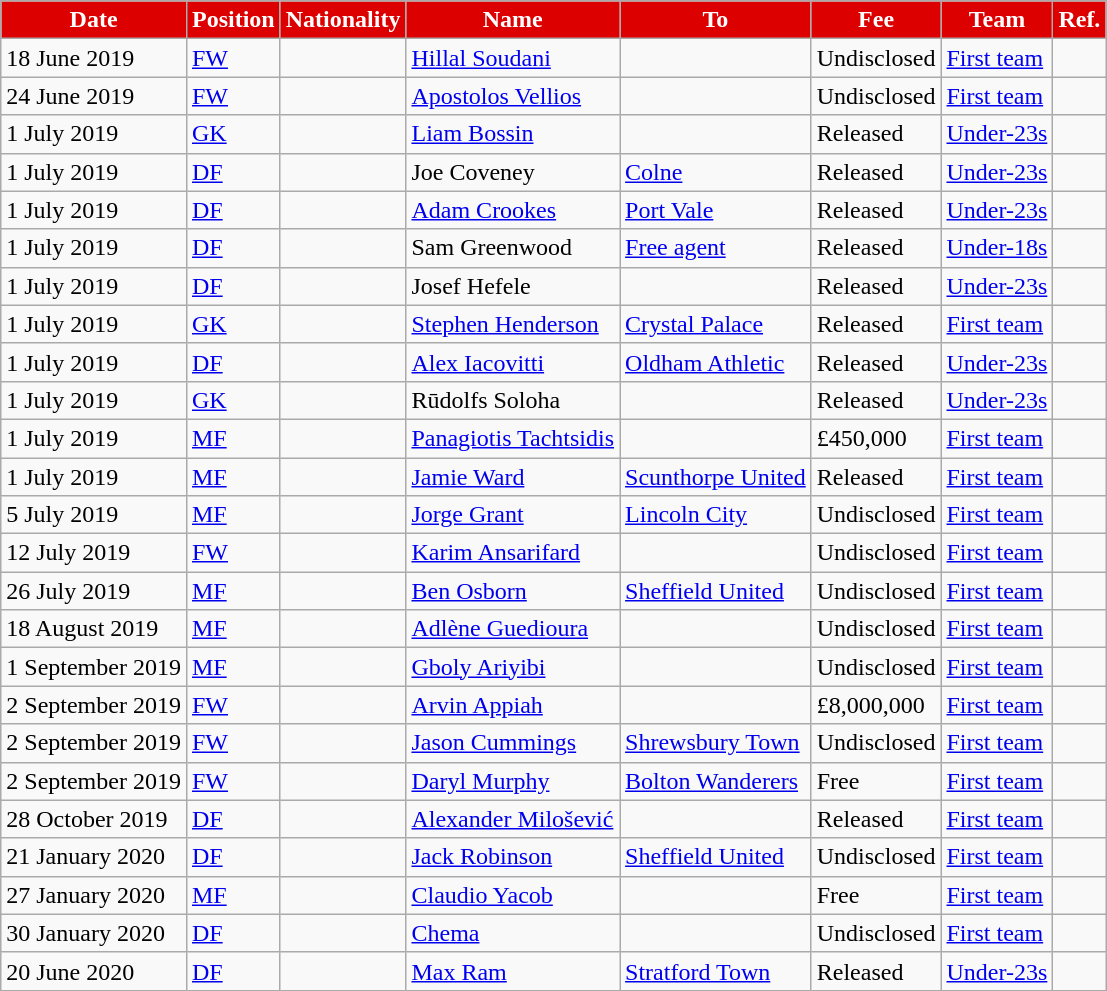<table class="wikitable">
<tr>
<th style="background:#DD0000; color:#FFFFFF;">Date</th>
<th style="background:#DD0000; color:#FFFFFF;">Position</th>
<th style="background:#DD0000; color:#FFFFFF;">Nationality</th>
<th style="background:#DD0000; color:#FFFFFF;">Name</th>
<th style="background:#DD0000; color:#FFFFFF;">To</th>
<th style="background:#DD0000; color:#FFFFFF;">Fee</th>
<th style="background:#DD0000; color:#FFFFFF;">Team</th>
<th style="background:#DD0000; color:#FFFFFF;">Ref.</th>
</tr>
<tr>
<td>18 June 2019</td>
<td><a href='#'>FW</a></td>
<td></td>
<td><a href='#'>Hillal Soudani</a></td>
<td></td>
<td>Undisclosed</td>
<td><a href='#'>First team</a></td>
<td></td>
</tr>
<tr>
<td>24 June 2019</td>
<td><a href='#'>FW</a></td>
<td></td>
<td><a href='#'>Apostolos Vellios</a></td>
<td></td>
<td>Undisclosed</td>
<td><a href='#'>First team</a></td>
<td></td>
</tr>
<tr>
<td>1 July 2019</td>
<td><a href='#'>GK</a></td>
<td></td>
<td><a href='#'>Liam Bossin</a></td>
<td></td>
<td>Released</td>
<td><a href='#'>Under-23s</a></td>
<td></td>
</tr>
<tr>
<td>1 July 2019</td>
<td><a href='#'>DF</a></td>
<td></td>
<td>Joe Coveney</td>
<td><a href='#'>Colne</a></td>
<td>Released</td>
<td><a href='#'>Under-23s</a></td>
<td></td>
</tr>
<tr>
<td>1 July 2019</td>
<td><a href='#'>DF</a></td>
<td></td>
<td><a href='#'>Adam Crookes</a></td>
<td><a href='#'>Port Vale</a></td>
<td>Released</td>
<td><a href='#'>Under-23s</a></td>
<td></td>
</tr>
<tr>
<td>1 July 2019</td>
<td><a href='#'>DF</a></td>
<td></td>
<td>Sam Greenwood</td>
<td><a href='#'>Free agent</a></td>
<td>Released</td>
<td><a href='#'>Under-18s</a></td>
<td></td>
</tr>
<tr>
<td>1 July 2019</td>
<td><a href='#'>DF</a></td>
<td></td>
<td>Josef Hefele</td>
<td></td>
<td>Released</td>
<td><a href='#'>Under-23s</a></td>
<td></td>
</tr>
<tr>
<td>1 July 2019</td>
<td><a href='#'>GK</a></td>
<td></td>
<td><a href='#'>Stephen Henderson</a></td>
<td><a href='#'>Crystal Palace</a></td>
<td>Released</td>
<td><a href='#'>First team</a></td>
<td></td>
</tr>
<tr>
<td>1 July 2019</td>
<td><a href='#'>DF</a></td>
<td></td>
<td><a href='#'>Alex Iacovitti</a></td>
<td><a href='#'>Oldham Athletic</a></td>
<td>Released</td>
<td><a href='#'>Under-23s</a></td>
<td></td>
</tr>
<tr>
<td>1 July 2019</td>
<td><a href='#'>GK</a></td>
<td></td>
<td>Rūdolfs Soloha</td>
<td></td>
<td>Released</td>
<td><a href='#'>Under-23s</a></td>
<td></td>
</tr>
<tr>
<td>1 July 2019</td>
<td><a href='#'>MF</a></td>
<td></td>
<td><a href='#'>Panagiotis Tachtsidis</a></td>
<td></td>
<td>£450,000</td>
<td><a href='#'>First team</a></td>
<td></td>
</tr>
<tr>
<td>1 July 2019</td>
<td><a href='#'>MF</a></td>
<td></td>
<td><a href='#'>Jamie Ward</a></td>
<td><a href='#'>Scunthorpe United</a></td>
<td>Released</td>
<td><a href='#'>First team</a></td>
<td></td>
</tr>
<tr>
<td>5 July 2019</td>
<td><a href='#'>MF</a></td>
<td></td>
<td><a href='#'>Jorge Grant</a></td>
<td><a href='#'>Lincoln City</a></td>
<td>Undisclosed</td>
<td><a href='#'>First team</a></td>
<td></td>
</tr>
<tr>
<td>12 July 2019</td>
<td><a href='#'>FW</a></td>
<td></td>
<td><a href='#'>Karim Ansarifard</a></td>
<td></td>
<td>Undisclosed</td>
<td><a href='#'>First team</a></td>
<td></td>
</tr>
<tr>
<td>26 July 2019</td>
<td><a href='#'>MF</a></td>
<td></td>
<td><a href='#'>Ben Osborn</a></td>
<td><a href='#'>Sheffield United</a></td>
<td>Undisclosed</td>
<td><a href='#'>First team</a></td>
<td></td>
</tr>
<tr>
<td>18 August 2019</td>
<td><a href='#'>MF</a></td>
<td></td>
<td><a href='#'>Adlène Guedioura</a></td>
<td></td>
<td>Undisclosed</td>
<td><a href='#'>First team</a></td>
<td></td>
</tr>
<tr>
<td>1 September 2019</td>
<td><a href='#'>MF</a></td>
<td></td>
<td><a href='#'>Gboly Ariyibi</a></td>
<td></td>
<td>Undisclosed</td>
<td><a href='#'>First team</a></td>
<td></td>
</tr>
<tr>
<td>2 September 2019</td>
<td><a href='#'>FW</a></td>
<td></td>
<td><a href='#'>Arvin Appiah</a></td>
<td></td>
<td>£8,000,000</td>
<td><a href='#'>First team</a></td>
<td></td>
</tr>
<tr>
<td>2 September 2019</td>
<td><a href='#'>FW</a></td>
<td></td>
<td><a href='#'>Jason Cummings</a></td>
<td><a href='#'>Shrewsbury Town</a></td>
<td>Undisclosed</td>
<td><a href='#'>First team</a></td>
<td></td>
</tr>
<tr>
<td>2 September 2019</td>
<td><a href='#'>FW</a></td>
<td></td>
<td><a href='#'>Daryl Murphy</a></td>
<td><a href='#'>Bolton Wanderers</a></td>
<td>Free</td>
<td><a href='#'>First team</a></td>
<td></td>
</tr>
<tr>
<td>28 October 2019</td>
<td><a href='#'>DF</a></td>
<td></td>
<td><a href='#'>Alexander Milošević</a></td>
<td></td>
<td>Released</td>
<td><a href='#'>First team</a></td>
<td></td>
</tr>
<tr>
<td>21 January 2020</td>
<td><a href='#'>DF</a></td>
<td></td>
<td><a href='#'>Jack Robinson</a></td>
<td><a href='#'>Sheffield United</a></td>
<td>Undisclosed</td>
<td><a href='#'>First team</a></td>
<td></td>
</tr>
<tr>
<td>27 January 2020</td>
<td><a href='#'>MF</a></td>
<td></td>
<td><a href='#'>Claudio Yacob</a></td>
<td></td>
<td>Free</td>
<td><a href='#'>First team</a></td>
<td></td>
</tr>
<tr>
<td>30 January 2020</td>
<td><a href='#'>DF</a></td>
<td></td>
<td><a href='#'>Chema</a></td>
<td></td>
<td>Undisclosed</td>
<td><a href='#'>First team</a></td>
<td></td>
</tr>
<tr>
<td>20 June 2020</td>
<td><a href='#'>DF</a></td>
<td></td>
<td><a href='#'>Max Ram</a></td>
<td><a href='#'>Stratford Town</a></td>
<td>Released</td>
<td><a href='#'>Under-23s</a></td>
<td></td>
</tr>
</table>
